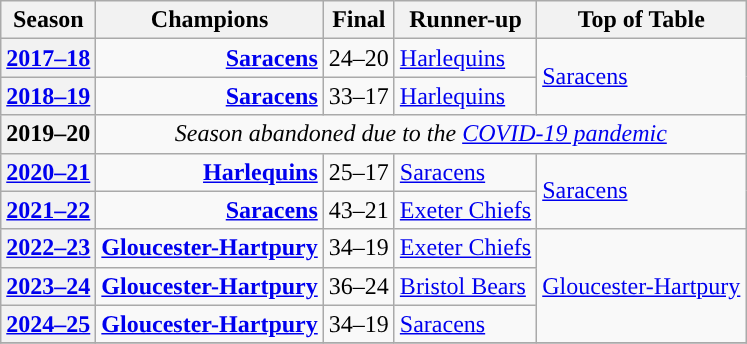<table class="wikitable sortable">
<tr>
<th>Season</th>
<th> Champions</th>
<th class=unsortable>Final</th>
<th>Runner-up </th>
<th>Top of Table</th>
</tr>
<tr>
<th><a href='#'>2017–18</a></th>
<td style="text-align:right;"><strong><a href='#'>Saracens</a></strong></td>
<td style="text-align:center;">24–20</td>
<td><a href='#'>Harlequins</a></td>
<td rowspan="2"><a href='#'>Saracens</a></td>
</tr>
<tr>
<th><a href='#'>2018–19</a></th>
<td style="text-align:right;"><strong><a href='#'>Saracens</a></strong></td>
<td style="text-align:center;">33–17</td>
<td><a href='#'>Harlequins</a></td>
</tr>
<tr>
<th>2019–20</th>
<td colspan="4" style="text-align:center;"><em>Season abandoned due to the <a href='#'>COVID-19 pandemic</a></em></td>
</tr>
<tr>
<th><a href='#'>2020–21</a></th>
<td style="text-align:right;"><strong><a href='#'>Harlequins</a></strong></td>
<td style="text-align:center;">25–17</td>
<td><a href='#'>Saracens</a></td>
<td rowspan="2"><a href='#'>Saracens</a></td>
</tr>
<tr>
<th><a href='#'>2021–22</a></th>
<td style="text-align:right;"><strong><a href='#'>Saracens</a></strong></td>
<td style="text-align:center;">43–21</td>
<td><a href='#'>Exeter Chiefs</a></td>
</tr>
<tr>
<th><a href='#'>2022–23</a></th>
<td style="text-align:right;"><strong><a href='#'>Gloucester-Hartpury</a></strong></td>
<td style="text-align:center;">34–19</td>
<td><a href='#'>Exeter Chiefs</a></td>
<td rowspan="3"><a href='#'>Gloucester-Hartpury</a></td>
</tr>
<tr>
<th><a href='#'>2023–24</a></th>
<td style="text-align:right;"><strong><a href='#'>Gloucester-Hartpury</a></strong></td>
<td style="text-align:center;">36–24</td>
<td><a href='#'>Bristol Bears</a></td>
</tr>
<tr>
<th><a href='#'>2024–25</a></th>
<td style="text-align:right;"><strong><a href='#'>Gloucester-Hartpury</a></strong></td>
<td style="text-align:center;">34–19</td>
<td><a href='#'>Saracens</a></td>
</tr>
<tr>
</tr>
</table>
